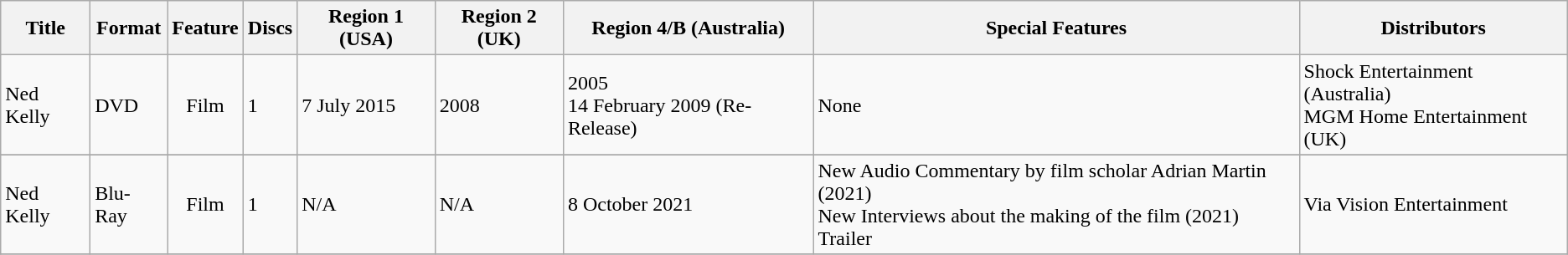<table class="wikitable">
<tr>
<th>Title</th>
<th>Format</th>
<th>Feature</th>
<th>Discs</th>
<th>Region 1 (USA)</th>
<th>Region 2 (UK)</th>
<th>Region 4/B (Australia)</th>
<th>Special Features</th>
<th>Distributors</th>
</tr>
<tr>
<td>Ned Kelly</td>
<td>DVD</td>
<td style="text-align:center;">Film</td>
<td>1</td>
<td>7 July 2015</td>
<td>2008</td>
<td>2005<br>14 February 2009 (Re-Release)</td>
<td>None</td>
<td>Shock Entertainment (Australia)<br>MGM Home Entertainment (UK)</td>
</tr>
<tr>
</tr>
<tr>
<td>Ned Kelly</td>
<td>Blu-Ray</td>
<td style="text-align:center;">Film</td>
<td>1</td>
<td>N/A</td>
<td>N/A</td>
<td>8 October 2021</td>
<td>New Audio Commentary by film scholar Adrian Martin (2021)<br>New Interviews about the making of the film (2021)<br>Trailer</td>
<td>Via Vision Entertainment</td>
</tr>
<tr>
</tr>
</table>
